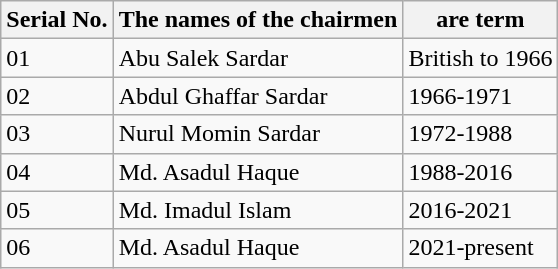<table class="wikitable">
<tr>
<th>Serial No.</th>
<th>The names of the chairmen</th>
<th>are term</th>
</tr>
<tr>
<td>01</td>
<td>Abu Salek Sardar</td>
<td>British to 1966</td>
</tr>
<tr>
<td>02</td>
<td>Abdul Ghaffar Sardar</td>
<td>1966-1971</td>
</tr>
<tr>
<td>03</td>
<td>Nurul Momin Sardar</td>
<td>1972-1988</td>
</tr>
<tr>
<td>04</td>
<td>Md. Asadul Haque</td>
<td>1988-2016</td>
</tr>
<tr>
<td>05</td>
<td>Md. Imadul Islam</td>
<td>2016-2021</td>
</tr>
<tr>
<td>06</td>
<td>Md. Asadul Haque</td>
<td>2021-present</td>
</tr>
</table>
